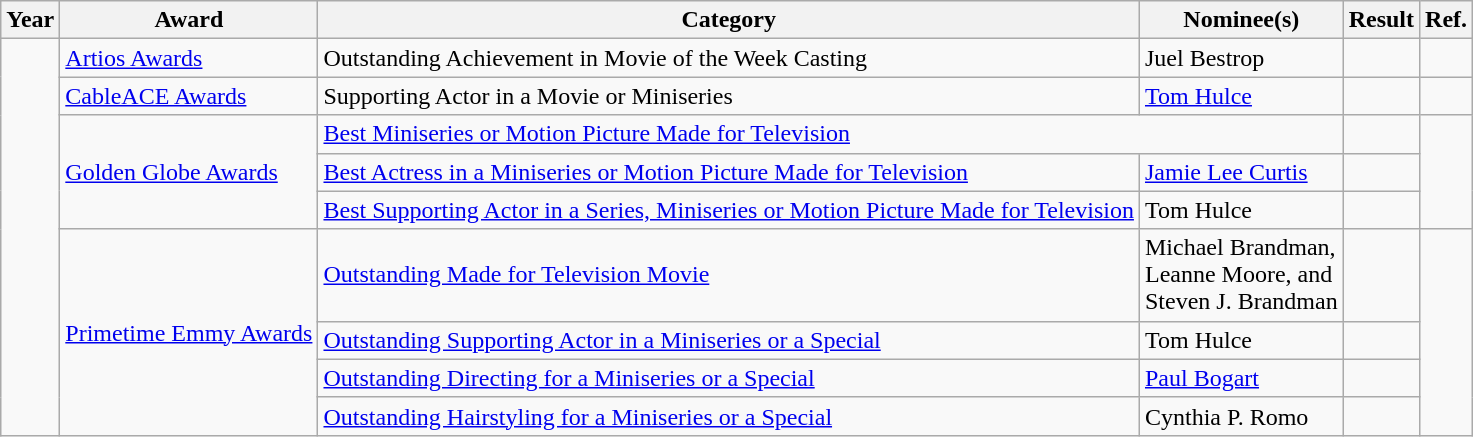<table class="wikitable sortable">
<tr>
<th>Year</th>
<th>Award</th>
<th>Category</th>
<th>Nominee(s)</th>
<th>Result</th>
<th>Ref.</th>
</tr>
<tr>
<td rowspan="9"></td>
<td><a href='#'>Artios Awards</a></td>
<td>Outstanding Achievement in Movie of the Week Casting</td>
<td>Juel Bestrop</td>
<td></td>
<td align="center"></td>
</tr>
<tr>
<td><a href='#'>CableACE Awards</a></td>
<td>Supporting Actor in a Movie or Miniseries</td>
<td><a href='#'>Tom Hulce</a></td>
<td></td>
<td align="center"></td>
</tr>
<tr>
<td rowspan="3"><a href='#'>Golden Globe Awards</a></td>
<td colspan="2"><a href='#'>Best Miniseries or Motion Picture Made for Television</a></td>
<td></td>
<td align="center" rowspan="3"></td>
</tr>
<tr>
<td><a href='#'>Best Actress in a Miniseries or Motion Picture Made for Television</a></td>
<td><a href='#'>Jamie Lee Curtis</a></td>
<td></td>
</tr>
<tr>
<td><a href='#'>Best Supporting Actor in a Series, Miniseries or Motion Picture Made for Television</a></td>
<td>Tom Hulce</td>
<td></td>
</tr>
<tr>
<td rowspan="4"><a href='#'>Primetime Emmy Awards</a></td>
<td><a href='#'>Outstanding Made for Television Movie</a></td>
<td>Michael Brandman, <br> Leanne Moore, and <br> Steven J. Brandman</td>
<td></td>
<td align="center" rowspan="4"></td>
</tr>
<tr>
<td><a href='#'>Outstanding Supporting Actor in a Miniseries or a Special</a></td>
<td>Tom Hulce</td>
<td></td>
</tr>
<tr>
<td><a href='#'>Outstanding Directing for a Miniseries or a Special</a></td>
<td><a href='#'>Paul Bogart</a></td>
<td></td>
</tr>
<tr>
<td><a href='#'>Outstanding Hairstyling for a Miniseries or a Special</a></td>
<td>Cynthia P. Romo</td>
<td></td>
</tr>
</table>
